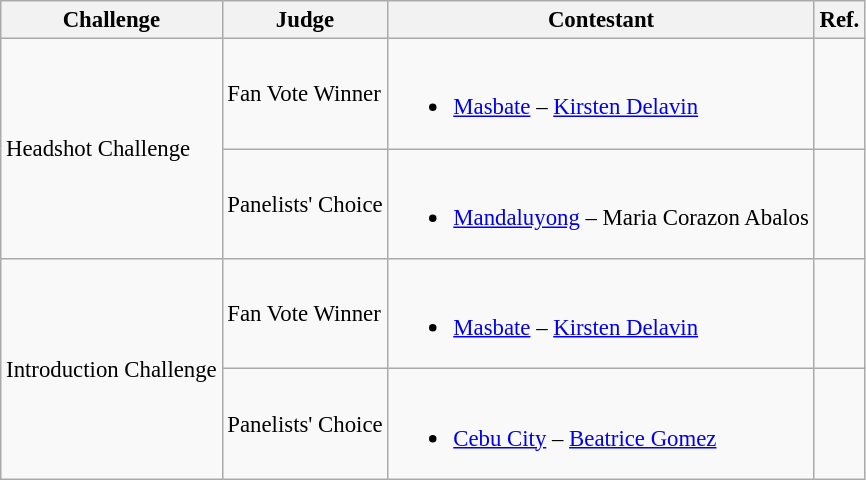<table class="wikitable sortable unsortable" style="font-size: 95%;">
<tr>
<th>Challenge</th>
<th>Judge</th>
<th>Contestant</th>
<th>Ref.</th>
</tr>
<tr>
<td rowspan="2">Headshot Challenge</td>
<td>Fan Vote Winner</td>
<td><br><ul><li><a href='#'>Masbate</a> – <a href='#'>Kirsten Delavin</a></li></ul></td>
<td></td>
</tr>
<tr>
<td>Panelists' Choice</td>
<td><br><ul><li><a href='#'>Mandaluyong</a> – Maria Corazon Abalos</li></ul></td>
<td></td>
</tr>
<tr>
<td rowspan="2">Introduction Challenge</td>
<td>Fan Vote Winner</td>
<td><br><ul><li><a href='#'>Masbate</a> – <a href='#'>Kirsten Delavin</a></li></ul></td>
<td></td>
</tr>
<tr>
<td>Panelists' Choice</td>
<td><br><ul><li><a href='#'>Cebu City</a> – <a href='#'>Beatrice Gomez</a></li></ul></td>
<td></td>
</tr>
</table>
